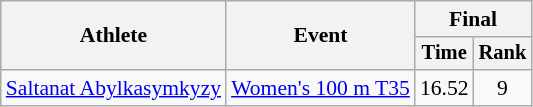<table class=wikitable style="font-size:90%">
<tr>
<th rowspan="2">Athlete</th>
<th rowspan="2">Event</th>
<th colspan="2">Final</th>
</tr>
<tr style="font-size:95%">
<th>Time</th>
<th>Rank</th>
</tr>
<tr align=center>
<td align=left><a href='#'>Saltanat Abylkasymkyzy</a></td>
<td align=left><a href='#'>Women's 100 m T35</a></td>
<td>16.52</td>
<td>9</td>
</tr>
</table>
